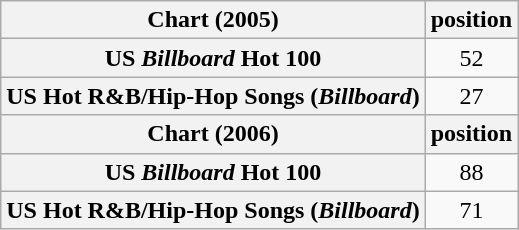<table class="wikitable sortable plainrowheaders">
<tr>
<th>Chart (2005)</th>
<th>position</th>
</tr>
<tr>
<th scope="row">US <em>Billboard</em> Hot 100</th>
<td style="text-align:center">52</td>
</tr>
<tr>
<th scope="row">US Hot R&B/Hip-Hop Songs (<em>Billboard</em>)</th>
<td style="text-align:center">27</td>
</tr>
<tr>
<th>Chart (2006)</th>
<th>position</th>
</tr>
<tr>
<th scope="row">US <em>Billboard</em> Hot 100</th>
<td style="text-align:center">88</td>
</tr>
<tr>
<th scope="row">US Hot R&B/Hip-Hop Songs (<em>Billboard</em>)</th>
<td style="text-align:center">71</td>
</tr>
</table>
